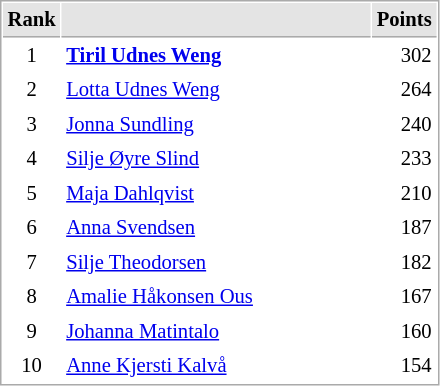<table cellspacing="1" cellpadding="3" style="border:1px solid #AAAAAA;font-size:86%">
<tr style="background-color: #E4E4E4;">
<th style="border-bottom:1px solid #AAAAAA" width=10>Rank</th>
<th style="border-bottom:1px solid #AAAAAA" width=200></th>
<th style="border-bottom:1px solid #AAAAAA" width=20 align=right>Points</th>
</tr>
<tr>
<td align=center>1</td>
<td> <strong><a href='#'>Tiril Udnes Weng</a></strong></td>
<td align=right>302</td>
</tr>
<tr>
<td align=center>2</td>
<td> <a href='#'>Lotta Udnes Weng</a></td>
<td align=right>264</td>
</tr>
<tr>
<td align=center>3</td>
<td> <a href='#'>Jonna Sundling</a></td>
<td align=right>240</td>
</tr>
<tr>
<td align=center>4</td>
<td> <a href='#'>Silje Øyre Slind</a></td>
<td align=right>233</td>
</tr>
<tr>
<td align=center>5</td>
<td> <a href='#'>Maja Dahlqvist</a></td>
<td align=right>210</td>
</tr>
<tr>
<td align=center>6</td>
<td> <a href='#'>Anna Svendsen</a></td>
<td align=right>187</td>
</tr>
<tr>
<td align=center>7</td>
<td> <a href='#'>Silje Theodorsen</a></td>
<td align=right>182</td>
</tr>
<tr>
<td align=center>8</td>
<td> <a href='#'>Amalie Håkonsen Ous</a></td>
<td align=right>167</td>
</tr>
<tr>
<td align=center>9</td>
<td> <a href='#'>Johanna Matintalo</a></td>
<td align=right>160</td>
</tr>
<tr>
<td align=center>10</td>
<td> <a href='#'>Anne Kjersti Kalvå</a></td>
<td align=right>154</td>
</tr>
</table>
